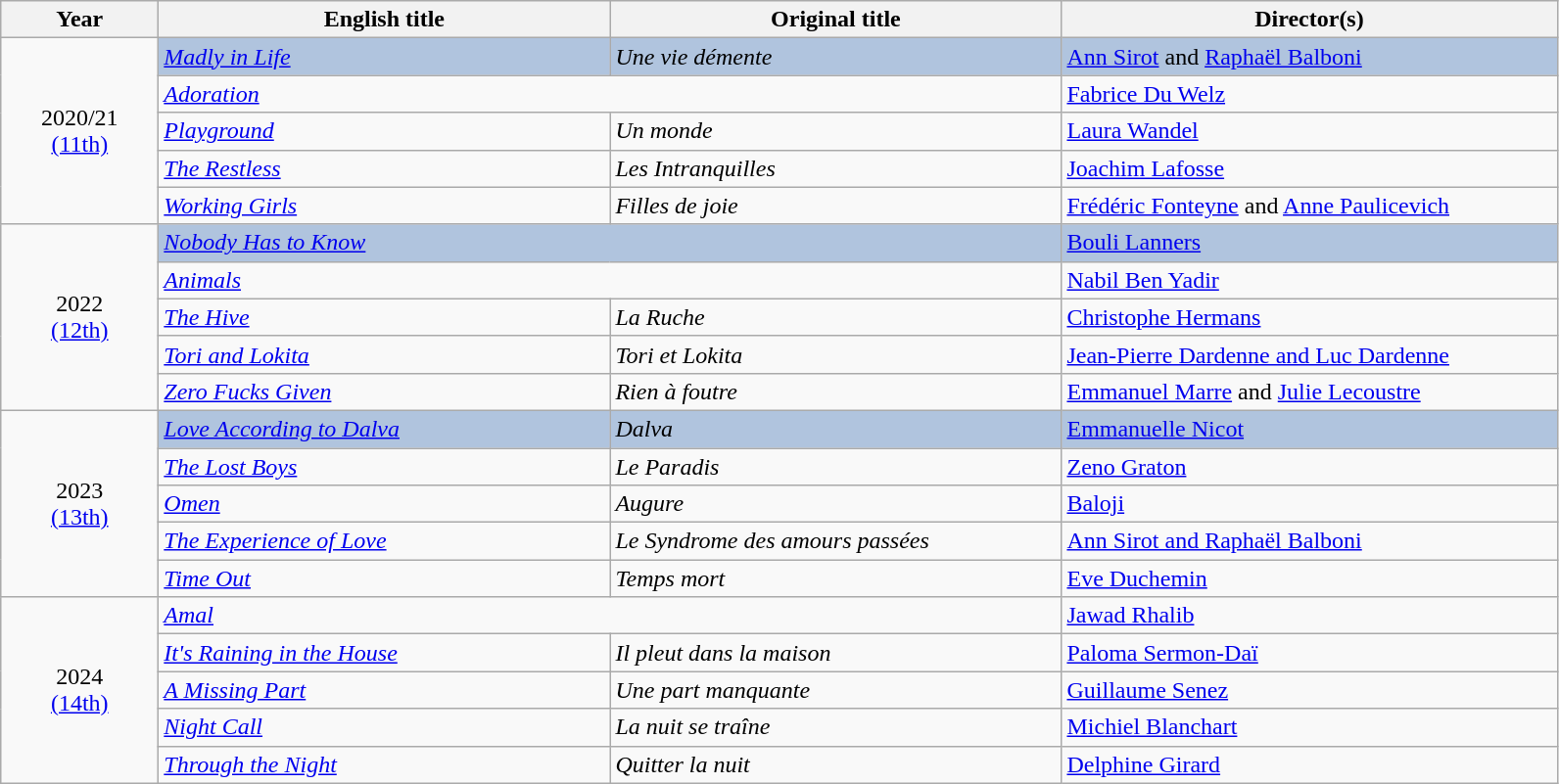<table class="wikitable">
<tr>
<th width="100"><strong>Year</strong></th>
<th width="300"><strong>English title</strong></th>
<th width="300"><strong>Original title</strong></th>
<th width="330"><strong>Director(s)</strong></th>
</tr>
<tr>
<td rowspan="5" style="text-align:center;">2020/21<br><a href='#'>(11th)</a></td>
<td style="background:#B0C4DE;"><em><a href='#'>Madly in Life</a></em></td>
<td style="background:#B0C4DE;"><em>Une vie démente</em></td>
<td style="background:#B0C4DE;"><a href='#'>Ann Sirot</a> and <a href='#'>Raphaël Balboni</a></td>
</tr>
<tr>
<td colspan="2"><em><a href='#'>Adoration</a></em></td>
<td><a href='#'>Fabrice Du Welz</a></td>
</tr>
<tr>
<td><em><a href='#'>Playground</a></em></td>
<td><em>Un monde</em></td>
<td><a href='#'>Laura Wandel</a></td>
</tr>
<tr>
<td><em><a href='#'>The Restless</a></em></td>
<td><em>Les Intranquilles</em></td>
<td><a href='#'>Joachim Lafosse</a></td>
</tr>
<tr>
<td><em><a href='#'>Working Girls</a></em></td>
<td><em>Filles de joie</em></td>
<td><a href='#'>Frédéric Fonteyne</a> and <a href='#'>Anne Paulicevich</a></td>
</tr>
<tr>
<td rowspan="5" style="text-align:center;">2022<br><a href='#'>(12th)</a></td>
<td colspan="2" style="background:#B0C4DE;"><em><a href='#'>Nobody Has to Know</a></em></td>
<td style="background:#B0C4DE;"><a href='#'>Bouli Lanners</a></td>
</tr>
<tr>
<td colspan="2"><em><a href='#'>Animals</a></em></td>
<td><a href='#'>Nabil Ben Yadir</a></td>
</tr>
<tr>
<td><em><a href='#'>The Hive</a></em></td>
<td><em>La Ruche</em></td>
<td><a href='#'>Christophe Hermans</a></td>
</tr>
<tr>
<td><em><a href='#'>Tori and Lokita</a></em></td>
<td><em>Tori et Lokita</em></td>
<td><a href='#'>Jean-Pierre Dardenne and Luc Dardenne</a></td>
</tr>
<tr>
<td><em><a href='#'>Zero Fucks Given</a></em></td>
<td><em>Rien à foutre</em></td>
<td><a href='#'>Emmanuel Marre</a> and <a href='#'>Julie Lecoustre</a></td>
</tr>
<tr>
<td rowspan="5" style="text-align:center;">2023<br><a href='#'>(13th)</a></td>
<td style="background:#B0C4DE;"><em><a href='#'>Love According to Dalva</a></em></td>
<td style="background:#B0C4DE;"><em>Dalva</em></td>
<td style="background:#B0C4DE;"><a href='#'>Emmanuelle Nicot</a></td>
</tr>
<tr>
<td><em><a href='#'>The Lost Boys</a></em></td>
<td><em>Le Paradis</em></td>
<td><a href='#'>Zeno Graton</a></td>
</tr>
<tr>
<td><em><a href='#'>Omen</a></em></td>
<td><em>Augure</em></td>
<td><a href='#'>Baloji</a></td>
</tr>
<tr>
<td><em><a href='#'>The Experience of Love</a></em></td>
<td><em>Le Syndrome des amours passées</em></td>
<td><a href='#'>Ann Sirot and Raphaël Balboni</a></td>
</tr>
<tr>
<td><em><a href='#'>Time Out</a></em></td>
<td><em>Temps mort</em></td>
<td><a href='#'>Eve Duchemin</a></td>
</tr>
<tr>
<td rowspan="5" style="text-align:center;">2024<br><a href='#'>(14th)</a></td>
<td colspan="2"><em><a href='#'>Amal</a></em></td>
<td><a href='#'>Jawad Rhalib</a></td>
</tr>
<tr>
<td><em><a href='#'>It's Raining in the House</a></em></td>
<td><em>Il pleut dans la maison</em></td>
<td><a href='#'>Paloma Sermon-Daï</a></td>
</tr>
<tr>
<td><em><a href='#'>A Missing Part</a></em></td>
<td><em>Une part manquante</em></td>
<td><a href='#'>Guillaume Senez</a></td>
</tr>
<tr>
<td><em><a href='#'>Night Call</a></em></td>
<td><em>La nuit se traîne</em></td>
<td><a href='#'>Michiel Blanchart</a></td>
</tr>
<tr>
<td><em><a href='#'>Through the Night</a></em></td>
<td><em>Quitter la nuit</em></td>
<td><a href='#'>Delphine Girard</a></td>
</tr>
</table>
